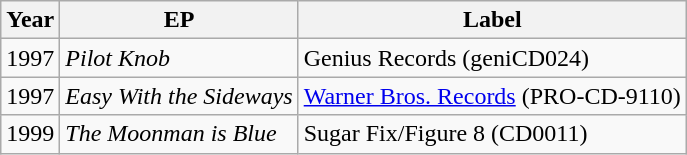<table class="wikitable">
<tr>
<th>Year</th>
<th>EP</th>
<th>Label</th>
</tr>
<tr>
<td>1997</td>
<td><em>Pilot Knob</em></td>
<td>Genius Records (geniCD024)</td>
</tr>
<tr>
<td>1997</td>
<td><em>Easy With the Sideways</em></td>
<td><a href='#'>Warner Bros. Records</a> (PRO-CD-9110)</td>
</tr>
<tr>
<td>1999</td>
<td><em>The Moonman is Blue</em></td>
<td>Sugar Fix/Figure 8 (CD0011)</td>
</tr>
</table>
